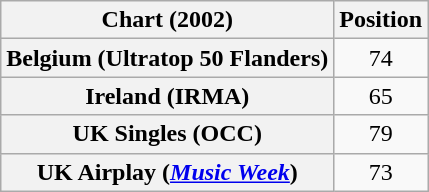<table class="wikitable sortable plainrowheaders" style="text-align:center">
<tr>
<th>Chart (2002)</th>
<th>Position</th>
</tr>
<tr>
<th scope="row">Belgium (Ultratop 50 Flanders)</th>
<td>74</td>
</tr>
<tr>
<th scope="row">Ireland (IRMA)</th>
<td>65</td>
</tr>
<tr>
<th scope="row">UK Singles (OCC)</th>
<td>79</td>
</tr>
<tr>
<th scope="row">UK Airplay (<em><a href='#'>Music Week</a></em>)</th>
<td>73</td>
</tr>
</table>
